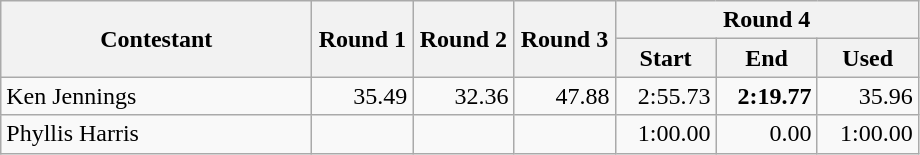<table class="wikitable">
<tr>
<th rowspan="2" width="200">Contestant</th>
<th rowspan="2" width="60">Round 1</th>
<th rowspan="2" width="60">Round 2</th>
<th rowspan="2" width="60">Round 3</th>
<th colspan="3">Round 4</th>
</tr>
<tr>
<th width="60">Start</th>
<th width="60">End</th>
<th width="60">Used</th>
</tr>
<tr>
<td> Ken Jennings</td>
<td align = right>35.49</td>
<td align = right>32.36</td>
<td align = right>47.88</td>
<td align = right>2:55.73</td>
<td align = right><strong>2:19.77</strong></td>
<td align = right>35.96</td>
</tr>
<tr>
<td> Phyllis Harris</td>
<td align = right></td>
<td align = right></td>
<td align = right></td>
<td align = right>1:00.00</td>
<td align = right>0.00</td>
<td align = right>1:00.00</td>
</tr>
</table>
